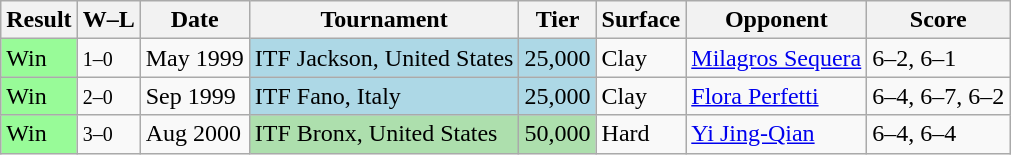<table class="wikitable sortable">
<tr>
<th>Result</th>
<th class="unsortable">W–L</th>
<th>Date</th>
<th>Tournament</th>
<th>Tier</th>
<th>Surface</th>
<th>Opponent</th>
<th class="unsortable">Score</th>
</tr>
<tr>
<td bgcolor="98FB98">Win</td>
<td><small>1–0</small></td>
<td>May 1999</td>
<td bgcolor="lightblue">ITF Jackson, United States</td>
<td bgcolor="lightblue">25,000</td>
<td>Clay</td>
<td> <a href='#'>Milagros Sequera</a></td>
<td>6–2, 6–1</td>
</tr>
<tr>
<td bgcolor="98FB98">Win</td>
<td><small>2–0</small></td>
<td>Sep 1999</td>
<td bgcolor="lightblue">ITF Fano, Italy</td>
<td bgcolor="lightblue">25,000</td>
<td>Clay</td>
<td> <a href='#'>Flora Perfetti</a></td>
<td>6–4, 6–7, 6–2</td>
</tr>
<tr>
<td bgcolor="98FB98">Win</td>
<td><small>3–0</small></td>
<td>Aug 2000</td>
<td bgcolor="#ADDFAD">ITF Bronx, United States</td>
<td bgcolor="#ADDFAD">50,000</td>
<td>Hard</td>
<td> <a href='#'>Yi Jing-Qian</a></td>
<td>6–4, 6–4</td>
</tr>
</table>
